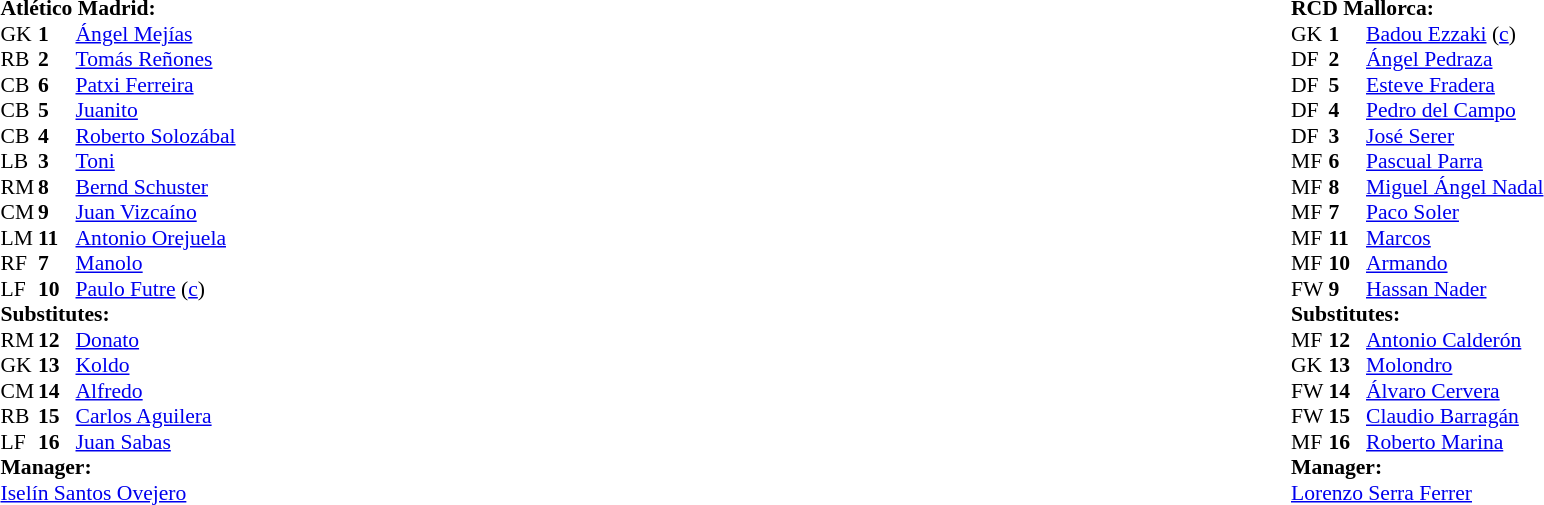<table width="100%">
<tr>
<td valign="top" width="50%"><br><table style="font-size: 90%" cellspacing="0" cellpadding="0">
<tr>
<td colspan="4"><strong>Atlético Madrid:</strong></td>
</tr>
<tr>
<th width="25"></th>
<th width="25"></th>
</tr>
<tr>
<td>GK</td>
<td><strong>1</strong></td>
<td> <a href='#'>Ángel Mejías</a></td>
<td></td>
</tr>
<tr>
<td>RB</td>
<td><strong>2</strong></td>
<td> <a href='#'>Tomás Reñones</a></td>
</tr>
<tr>
<td>CB</td>
<td><strong>6</strong></td>
<td> <a href='#'>Patxi Ferreira</a></td>
</tr>
<tr>
<td>CB</td>
<td><strong>5</strong></td>
<td> <a href='#'>Juanito</a></td>
<td></td>
</tr>
<tr>
<td>CB</td>
<td><strong>4</strong></td>
<td> <a href='#'>Roberto Solozábal</a></td>
<td></td>
</tr>
<tr>
<td>LB</td>
<td><strong>3</strong></td>
<td> <a href='#'>Toni</a></td>
</tr>
<tr>
<td>RM</td>
<td><strong>8</strong></td>
<td> <a href='#'>Bernd Schuster</a></td>
</tr>
<tr>
<td>CM</td>
<td><strong>9</strong></td>
<td> <a href='#'>Juan Vizcaíno</a></td>
</tr>
<tr>
<td>LM</td>
<td><strong>11</strong></td>
<td> <a href='#'>Antonio Orejuela</a></td>
<td></td>
<td></td>
</tr>
<tr>
<td>RF</td>
<td><strong>7</strong></td>
<td> <a href='#'>Manolo</a></td>
</tr>
<tr>
<td>LF</td>
<td><strong>10</strong></td>
<td> <a href='#'>Paulo Futre</a> (<a href='#'>c</a>)</td>
<td></td>
<td></td>
</tr>
<tr>
<td colspan=4><strong>Substitutes:</strong></td>
</tr>
<tr>
<td>RM</td>
<td><strong>12</strong></td>
<td> <a href='#'>Donato</a></td>
</tr>
<tr>
<td>GK</td>
<td><strong>13</strong></td>
<td> <a href='#'>Koldo</a></td>
</tr>
<tr>
<td>CM</td>
<td><strong>14</strong></td>
<td> <a href='#'>Alfredo</a></td>
<td></td>
<td></td>
</tr>
<tr>
<td>RB</td>
<td><strong>15</strong></td>
<td> <a href='#'>Carlos Aguilera</a></td>
</tr>
<tr>
<td>LF</td>
<td><strong>16</strong></td>
<td> <a href='#'>Juan Sabas</a></td>
<td></td>
<td></td>
</tr>
<tr>
<td colspan=4><strong>Manager:</strong></td>
</tr>
<tr>
<td colspan="4"> <a href='#'>Iselín Santos Ovejero</a></td>
</tr>
</table>
</td>
<td valign="top" width="50%"><br><table style="font-size: 90%" cellspacing="0" cellpadding="0" align=center>
<tr>
<td colspan="4"><strong>RCD Mallorca:</strong></td>
</tr>
<tr>
<th width="25"></th>
<th width="25"></th>
</tr>
<tr>
<td>GK</td>
<td><strong>1</strong></td>
<td> <a href='#'>Badou Ezzaki</a> (<a href='#'>c</a>)</td>
</tr>
<tr>
<td>DF</td>
<td><strong>2</strong></td>
<td> <a href='#'>Ángel Pedraza</a></td>
<td></td>
</tr>
<tr>
<td>DF</td>
<td><strong>5</strong></td>
<td> <a href='#'>Esteve Fradera</a></td>
</tr>
<tr>
<td>DF</td>
<td><strong>4</strong></td>
<td> <a href='#'>Pedro del Campo</a></td>
</tr>
<tr>
<td>DF</td>
<td><strong>3</strong></td>
<td> <a href='#'>José Serer</a></td>
</tr>
<tr>
<td>MF</td>
<td><strong>6</strong></td>
<td> <a href='#'>Pascual Parra</a></td>
</tr>
<tr>
<td>MF</td>
<td><strong>8</strong></td>
<td> <a href='#'>Miguel Ángel Nadal</a></td>
<td></td>
</tr>
<tr>
<td>MF</td>
<td><strong>7</strong></td>
<td> <a href='#'>Paco Soler</a></td>
</tr>
<tr>
<td>MF</td>
<td><strong>11</strong></td>
<td> <a href='#'>Marcos</a></td>
<td></td>
<td></td>
</tr>
<tr>
<td>MF</td>
<td><strong>10</strong></td>
<td> <a href='#'>Armando</a></td>
</tr>
<tr>
<td>FW</td>
<td><strong>9</strong></td>
<td> <a href='#'>Hassan Nader</a></td>
<td></td>
<td></td>
</tr>
<tr>
<td colspan=4><strong>Substitutes:</strong></td>
</tr>
<tr>
<td>MF</td>
<td><strong>12</strong></td>
<td> <a href='#'>Antonio Calderón</a></td>
</tr>
<tr>
<td>GK</td>
<td><strong>13</strong></td>
<td> <a href='#'>Molondro</a></td>
</tr>
<tr>
<td>FW</td>
<td><strong>14</strong></td>
<td> <a href='#'>Álvaro Cervera</a></td>
<td></td>
<td></td>
</tr>
<tr>
<td>FW</td>
<td><strong>15</strong></td>
<td> <a href='#'>Claudio Barragán</a></td>
<td></td>
<td></td>
</tr>
<tr>
<td>MF</td>
<td><strong>16</strong></td>
<td> <a href='#'>Roberto Marina</a></td>
</tr>
<tr>
<td colspan=4><strong>Manager:</strong></td>
</tr>
<tr>
<td colspan="4"> <a href='#'>Lorenzo Serra Ferrer</a></td>
</tr>
<tr>
</tr>
</table>
</td>
</tr>
</table>
